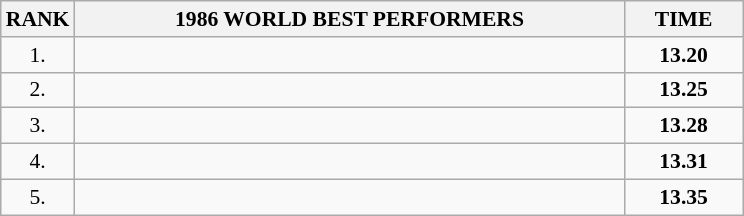<table class="wikitable" style="border-collapse: collapse; font-size: 90%;">
<tr>
<th>RANK</th>
<th align="center" style="width: 25em">1986 WORLD BEST PERFORMERS</th>
<th align="center" style="width: 5em">TIME</th>
</tr>
<tr>
<td align="center">1.</td>
<td></td>
<td align="center"><strong>13.20</strong></td>
</tr>
<tr>
<td align="center">2.</td>
<td></td>
<td align="center"><strong>13.25</strong></td>
</tr>
<tr>
<td align="center">3.</td>
<td></td>
<td align="center"><strong>13.28</strong></td>
</tr>
<tr>
<td align="center">4.</td>
<td></td>
<td align="center"><strong>13.31</strong></td>
</tr>
<tr>
<td align="center">5.</td>
<td></td>
<td align="center"><strong>13.35</strong></td>
</tr>
</table>
